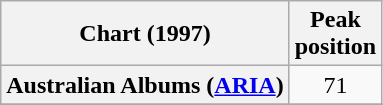<table class="wikitable sortable plainrowheaders">
<tr>
<th>Chart (1997)</th>
<th>Peak<br>position</th>
</tr>
<tr>
<th scope="row">Australian Albums (<a href='#'>ARIA</a>)</th>
<td align="center">71</td>
</tr>
<tr>
</tr>
<tr>
</tr>
<tr>
</tr>
<tr>
</tr>
<tr>
</tr>
</table>
